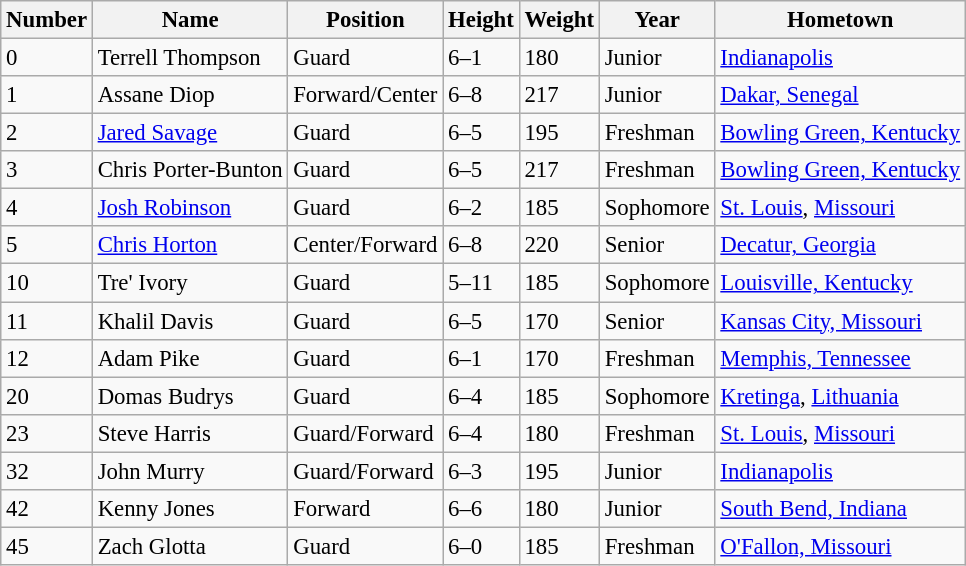<table class="wikitable" style="font-size: 95%;">
<tr>
<th>Number</th>
<th>Name</th>
<th>Position</th>
<th>Height</th>
<th>Weight</th>
<th>Year</th>
<th>Hometown</th>
</tr>
<tr>
<td>0</td>
<td>Terrell Thompson</td>
<td>Guard</td>
<td>6–1</td>
<td>180</td>
<td>Junior</td>
<td><a href='#'>Indianapolis</a></td>
</tr>
<tr>
<td>1</td>
<td>Assane Diop</td>
<td>Forward/Center</td>
<td>6–8</td>
<td>217</td>
<td>Junior</td>
<td><a href='#'>Dakar, Senegal</a></td>
</tr>
<tr>
<td>2</td>
<td><a href='#'>Jared Savage</a></td>
<td>Guard</td>
<td>6–5</td>
<td>195</td>
<td>Freshman</td>
<td><a href='#'>Bowling Green, Kentucky</a></td>
</tr>
<tr>
<td>3</td>
<td>Chris Porter-Bunton</td>
<td>Guard</td>
<td>6–5</td>
<td>217</td>
<td>Freshman</td>
<td><a href='#'>Bowling Green, Kentucky</a></td>
</tr>
<tr>
<td>4</td>
<td><a href='#'>Josh Robinson</a></td>
<td>Guard</td>
<td>6–2</td>
<td>185</td>
<td>Sophomore</td>
<td><a href='#'>St. Louis</a>, <a href='#'>Missouri</a></td>
</tr>
<tr>
<td>5</td>
<td><a href='#'>Chris Horton</a></td>
<td>Center/Forward</td>
<td>6–8</td>
<td>220</td>
<td>Senior</td>
<td><a href='#'>Decatur, Georgia</a></td>
</tr>
<tr>
<td>10</td>
<td>Tre' Ivory</td>
<td>Guard</td>
<td>5–11</td>
<td>185</td>
<td>Sophomore</td>
<td><a href='#'>Louisville, Kentucky</a></td>
</tr>
<tr>
<td>11</td>
<td>Khalil Davis</td>
<td>Guard</td>
<td>6–5</td>
<td>170</td>
<td>Senior</td>
<td><a href='#'>Kansas City, Missouri</a></td>
</tr>
<tr>
<td>12</td>
<td>Adam Pike</td>
<td>Guard</td>
<td>6–1</td>
<td>170</td>
<td>Freshman</td>
<td><a href='#'>Memphis, Tennessee</a></td>
</tr>
<tr>
<td>20</td>
<td>Domas Budrys</td>
<td>Guard</td>
<td>6–4</td>
<td>185</td>
<td>Sophomore</td>
<td><a href='#'>Kretinga</a>, <a href='#'>Lithuania</a></td>
</tr>
<tr>
<td>23</td>
<td>Steve Harris</td>
<td>Guard/Forward</td>
<td>6–4</td>
<td>180</td>
<td>Freshman</td>
<td><a href='#'>St. Louis</a>, <a href='#'>Missouri</a></td>
</tr>
<tr>
<td>32</td>
<td>John Murry</td>
<td>Guard/Forward</td>
<td>6–3</td>
<td>195</td>
<td>Junior</td>
<td><a href='#'>Indianapolis</a></td>
</tr>
<tr>
<td>42</td>
<td>Kenny Jones</td>
<td>Forward</td>
<td>6–6</td>
<td>180</td>
<td>Junior</td>
<td><a href='#'>South Bend, Indiana</a></td>
</tr>
<tr>
<td>45</td>
<td>Zach Glotta</td>
<td>Guard</td>
<td>6–0</td>
<td>185</td>
<td>Freshman</td>
<td><a href='#'>O'Fallon, Missouri</a></td>
</tr>
</table>
